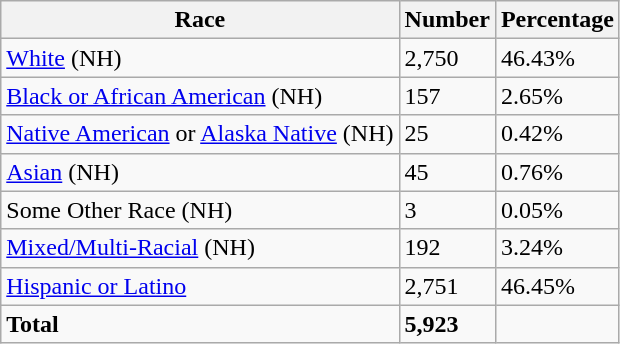<table class="wikitable">
<tr>
<th>Race</th>
<th>Number</th>
<th>Percentage</th>
</tr>
<tr>
<td><a href='#'>White</a> (NH)</td>
<td>2,750</td>
<td>46.43%</td>
</tr>
<tr>
<td><a href='#'>Black or African American</a> (NH)</td>
<td>157</td>
<td>2.65%</td>
</tr>
<tr>
<td><a href='#'>Native American</a> or <a href='#'>Alaska Native</a> (NH)</td>
<td>25</td>
<td>0.42%</td>
</tr>
<tr>
<td><a href='#'>Asian</a> (NH)</td>
<td>45</td>
<td>0.76%</td>
</tr>
<tr>
<td>Some Other Race (NH)</td>
<td>3</td>
<td>0.05%</td>
</tr>
<tr>
<td><a href='#'>Mixed/Multi-Racial</a> (NH)</td>
<td>192</td>
<td>3.24%</td>
</tr>
<tr>
<td><a href='#'>Hispanic or Latino</a></td>
<td>2,751</td>
<td>46.45%</td>
</tr>
<tr>
<td><strong>Total</strong></td>
<td><strong>5,923</strong></td>
<td></td>
</tr>
</table>
